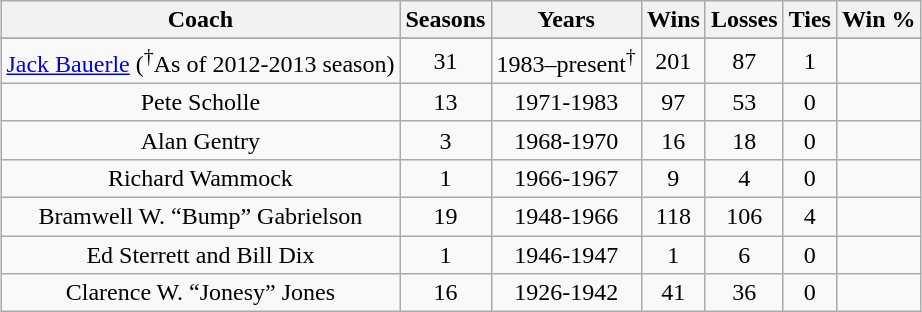<table class="wikitable sortable" style="text-align:center; margin: 1em auto;">
<tr>
<th>Coach</th>
<th>Seasons</th>
<th>Years</th>
<th>Wins</th>
<th>Losses</th>
<th>Ties</th>
<th>Win %</th>
</tr>
<tr Normal  0          false  false  false    EN-US  X-NONE  X-NONE>
</tr>
<tr align="center">
<td><a href='#'>Jack Bauerle</a> (<sup>†</sup>As of 2012-2013 season)</td>
<td>31</td>
<td>1983–present<sup>†</sup></td>
<td>201</td>
<td>87</td>
<td>1</td>
<td></td>
</tr>
<tr align="center">
<td>Pete Scholle</td>
<td>13</td>
<td>1971-1983</td>
<td>97</td>
<td>53</td>
<td>0</td>
<td></td>
</tr>
<tr align="center">
<td>Alan Gentry</td>
<td>3</td>
<td>1968-1970</td>
<td>16</td>
<td>18</td>
<td>0</td>
<td></td>
</tr>
<tr align="center">
<td>Richard Wammock</td>
<td>1</td>
<td>1966-1967</td>
<td>9</td>
<td>4</td>
<td>0</td>
<td></td>
</tr>
<tr align="center">
<td>Bramwell W. “Bump” Gabrielson</td>
<td>19</td>
<td>1948-1966</td>
<td>118</td>
<td>106</td>
<td>4</td>
<td></td>
</tr>
<tr align="center">
<td>Ed Sterrett and Bill Dix</td>
<td>1</td>
<td>1946-1947</td>
<td>1</td>
<td>6</td>
<td>0</td>
<td></td>
</tr>
<tr align="center">
<td>Clarence W. “Jonesy” Jones</td>
<td>16</td>
<td>1926-1942</td>
<td>41</td>
<td>36</td>
<td>0</td>
<td></td>
</tr>
</table>
